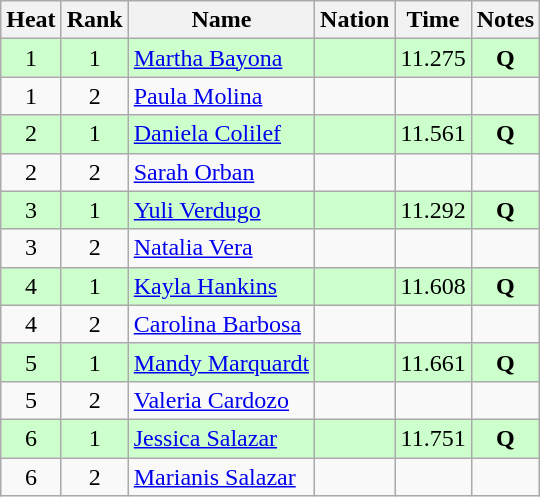<table class="wikitable sortable" style="text-align:center">
<tr>
<th>Heat</th>
<th>Rank</th>
<th>Name</th>
<th>Nation</th>
<th>Time</th>
<th>Notes</th>
</tr>
<tr bgcolor=ccffcc>
<td>1</td>
<td>1</td>
<td align=left><a href='#'>Martha Bayona</a></td>
<td align=left></td>
<td>11.275</td>
<td><strong>Q</strong></td>
</tr>
<tr>
<td>1</td>
<td>2</td>
<td align=left><a href='#'>Paula Molina</a></td>
<td align=left></td>
<td></td>
<td></td>
</tr>
<tr bgcolor=ccffcc>
<td>2</td>
<td>1</td>
<td align=left><a href='#'>Daniela Colilef</a></td>
<td align=left></td>
<td>11.561</td>
<td><strong>Q</strong></td>
</tr>
<tr>
<td>2</td>
<td>2</td>
<td align=left><a href='#'>Sarah Orban</a></td>
<td align=left></td>
<td></td>
<td></td>
</tr>
<tr bgcolor=ccffcc>
<td>3</td>
<td>1</td>
<td align=left><a href='#'>Yuli Verdugo</a></td>
<td align=left></td>
<td>11.292</td>
<td><strong>Q</strong></td>
</tr>
<tr>
<td>3</td>
<td>2</td>
<td align=left><a href='#'>Natalia Vera</a></td>
<td align=left></td>
<td></td>
<td></td>
</tr>
<tr bgcolor=ccffcc>
<td>4</td>
<td>1</td>
<td align=left><a href='#'>Kayla Hankins</a></td>
<td align=left></td>
<td>11.608</td>
<td><strong>Q</strong></td>
</tr>
<tr>
<td>4</td>
<td>2</td>
<td align=left><a href='#'>Carolina Barbosa</a></td>
<td align=left></td>
<td></td>
<td></td>
</tr>
<tr bgcolor=ccffcc>
<td>5</td>
<td>1</td>
<td align=left><a href='#'>Mandy Marquardt</a></td>
<td align=left></td>
<td>11.661</td>
<td><strong>Q</strong></td>
</tr>
<tr>
<td>5</td>
<td>2</td>
<td align=left><a href='#'>Valeria Cardozo</a></td>
<td align=left></td>
<td></td>
<td></td>
</tr>
<tr bgcolor=ccffcc>
<td>6</td>
<td>1</td>
<td align=left><a href='#'>Jessica Salazar</a></td>
<td align=left></td>
<td>11.751</td>
<td><strong>Q</strong></td>
</tr>
<tr>
<td>6</td>
<td>2</td>
<td align=left><a href='#'>Marianis Salazar</a></td>
<td align=left></td>
<td></td>
<td></td>
</tr>
</table>
